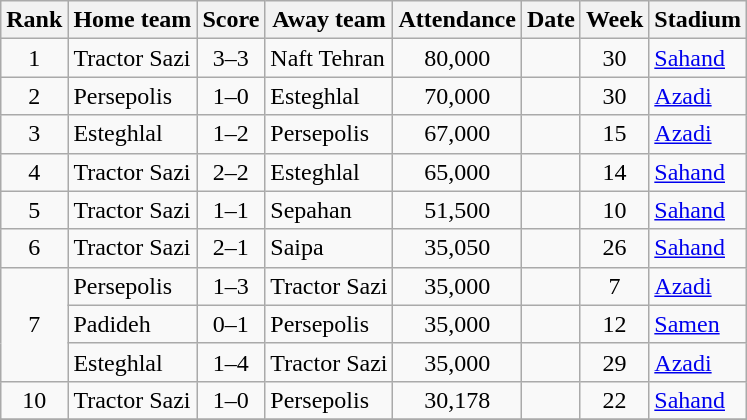<table class="wikitable sortable">
<tr>
<th>Rank</th>
<th>Home team</th>
<th>Score</th>
<th>Away team</th>
<th>Attendance</th>
<th>Date</th>
<th>Week</th>
<th>Stadium</th>
</tr>
<tr>
<td align=center>1</td>
<td>Tractor Sazi</td>
<td align=center>3–3</td>
<td>Naft Tehran</td>
<td align=center>80,000</td>
<td></td>
<td align=center>30</td>
<td><a href='#'>Sahand</a></td>
</tr>
<tr>
<td align=center>2</td>
<td>Persepolis</td>
<td align=center>1–0</td>
<td>Esteghlal</td>
<td align=center>70,000</td>
<td></td>
<td align=center>30</td>
<td><a href='#'>Azadi</a></td>
</tr>
<tr>
<td align=center>3</td>
<td>Esteghlal</td>
<td align=center>1–2</td>
<td>Persepolis</td>
<td align=center>67,000</td>
<td></td>
<td align=center>15</td>
<td><a href='#'>Azadi</a></td>
</tr>
<tr>
<td align=center>4</td>
<td>Tractor Sazi</td>
<td align=center>2–2</td>
<td>Esteghlal</td>
<td align=center>65,000</td>
<td></td>
<td align=center>14</td>
<td><a href='#'>Sahand</a></td>
</tr>
<tr>
<td align=center>5</td>
<td>Tractor Sazi</td>
<td align=center>1–1</td>
<td>Sepahan</td>
<td align=center>51,500</td>
<td></td>
<td align=center>10</td>
<td><a href='#'>Sahand</a></td>
</tr>
<tr>
<td align=center>6</td>
<td>Tractor Sazi</td>
<td align=center>2–1</td>
<td>Saipa</td>
<td align=center>35,050</td>
<td></td>
<td align=center>26</td>
<td><a href='#'>Sahand</a></td>
</tr>
<tr>
<td align=center rowspan="3">7</td>
<td>Persepolis</td>
<td align=center>1–3</td>
<td>Tractor Sazi</td>
<td align=center>35,000</td>
<td></td>
<td align=center>7</td>
<td><a href='#'>Azadi</a></td>
</tr>
<tr>
<td>Padideh</td>
<td align=center>0–1</td>
<td>Persepolis</td>
<td align=center>35,000</td>
<td></td>
<td align=center>12</td>
<td><a href='#'>Samen</a></td>
</tr>
<tr>
<td>Esteghlal</td>
<td align=center>1–4</td>
<td>Tractor Sazi</td>
<td align=center>35,000</td>
<td></td>
<td align=center>29</td>
<td><a href='#'>Azadi</a></td>
</tr>
<tr>
<td align=center>10</td>
<td>Tractor Sazi</td>
<td align=center>1–0</td>
<td>Persepolis</td>
<td align=center>30,178</td>
<td></td>
<td align=center>22</td>
<td><a href='#'>Sahand</a></td>
</tr>
<tr>
</tr>
</table>
